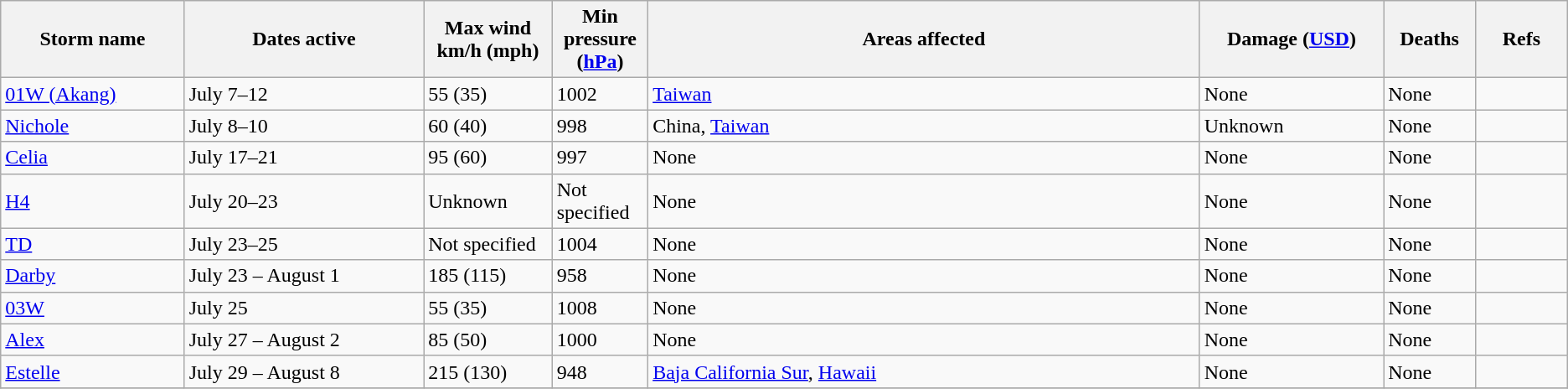<table class="wikitable sortable">
<tr>
<th width="10%"><strong>Storm name</strong></th>
<th width="13%"><strong>Dates active</strong></th>
<th width="7%"><strong>Max wind km/h (mph)</strong></th>
<th width="5%"><strong>Min pressure (<a href='#'>hPa</a>)</strong></th>
<th width="30%" class="unsortable"><strong>Areas affected</strong></th>
<th width="10%"><strong>Damage (<a href='#'>USD</a>)</strong></th>
<th width="5%"><strong>Deaths</strong></th>
<th width="5%" class="unsortable"><strong>Refs</strong></th>
</tr>
<tr>
<td><a href='#'>01W (Akang)</a></td>
<td>July 7–12</td>
<td>55 (35)</td>
<td>1002</td>
<td><a href='#'>Taiwan</a></td>
<td>None</td>
<td>None</td>
<td></td>
</tr>
<tr>
<td><a href='#'>Nichole</a></td>
<td>July 8–10</td>
<td>60 (40)</td>
<td>998</td>
<td>China, <a href='#'>Taiwan</a></td>
<td>Unknown</td>
<td>None</td>
<td></td>
</tr>
<tr>
<td><a href='#'>Celia</a></td>
<td>July 17–21</td>
<td>95 (60)</td>
<td>997</td>
<td>None</td>
<td>None</td>
<td>None</td>
<td></td>
</tr>
<tr>
<td><a href='#'>H4</a></td>
<td>July 20–23</td>
<td>Unknown</td>
<td>Not specified</td>
<td>None</td>
<td>None</td>
<td>None</td>
<td></td>
</tr>
<tr>
<td><a href='#'>TD</a></td>
<td>July 23–25</td>
<td>Not specified</td>
<td>1004</td>
<td>None</td>
<td>None</td>
<td>None</td>
<td></td>
</tr>
<tr>
<td><a href='#'>Darby</a></td>
<td>July 23 – August 1</td>
<td>185 (115)</td>
<td>958</td>
<td>None</td>
<td>None</td>
<td>None</td>
<td></td>
</tr>
<tr>
<td><a href='#'>03W</a></td>
<td>July 25</td>
<td>55 (35)</td>
<td>1008</td>
<td>None</td>
<td>None</td>
<td>None</td>
<td></td>
</tr>
<tr>
<td><a href='#'>Alex</a></td>
<td>July 27 – August 2</td>
<td>85 (50)</td>
<td>1000</td>
<td>None</td>
<td>None</td>
<td>None</td>
<td></td>
</tr>
<tr>
<td><a href='#'>Estelle</a></td>
<td>July 29 – August 8</td>
<td>215 (130)</td>
<td>948</td>
<td><a href='#'>Baja California Sur</a>, <a href='#'>Hawaii</a></td>
<td>None</td>
<td>None</td>
<td></td>
</tr>
<tr>
</tr>
</table>
